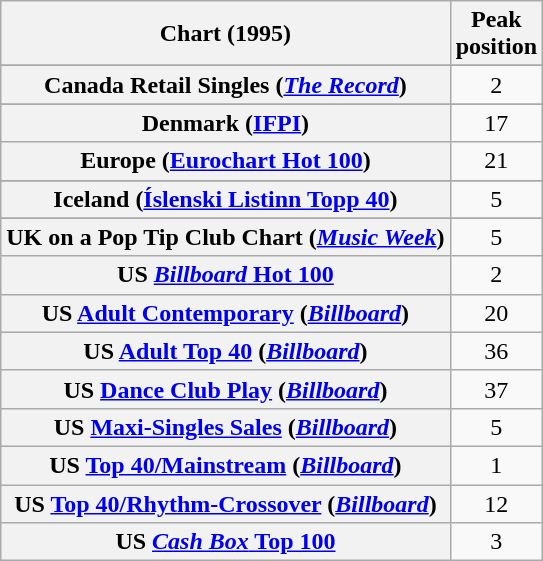<table class="wikitable sortable plainrowheaders" style="text-align:center">
<tr>
<th>Chart (1995)</th>
<th>Peak<br>position</th>
</tr>
<tr>
</tr>
<tr>
</tr>
<tr>
<th scope="row">Canada Retail Singles (<em><a href='#'>The Record</a></em>)</th>
<td>2</td>
</tr>
<tr>
</tr>
<tr>
</tr>
<tr>
</tr>
<tr>
<th scope="row">Denmark (<a href='#'>IFPI</a>)</th>
<td>17</td>
</tr>
<tr>
<th scope="row">Europe (<a href='#'>Eurochart Hot 100</a>)</th>
<td>21</td>
</tr>
<tr>
</tr>
<tr>
<th scope="row">Iceland (<a href='#'>Íslenski Listinn Topp 40</a>)</th>
<td>5</td>
</tr>
<tr>
</tr>
<tr>
</tr>
<tr>
</tr>
<tr>
</tr>
<tr>
</tr>
<tr>
</tr>
<tr>
<th scope="row">UK on a Pop Tip Club Chart (<em><a href='#'>Music Week</a></em>)</th>
<td>5</td>
</tr>
<tr>
<th scope="row">US <a href='#'><em>Billboard</em> Hot 100</a></th>
<td>2</td>
</tr>
<tr>
<th scope="row">US <a href='#'>Adult Contemporary</a> (<em><a href='#'>Billboard</a></em>)</th>
<td>20</td>
</tr>
<tr>
<th scope="row">US <a href='#'>Adult Top 40</a> (<em><a href='#'>Billboard</a></em>)</th>
<td>36</td>
</tr>
<tr>
<th scope="row">US <a href='#'>Dance Club Play</a> (<em><a href='#'>Billboard</a></em>)</th>
<td>37</td>
</tr>
<tr>
<th scope="row">US <a href='#'>Maxi-Singles Sales</a> (<em><a href='#'>Billboard</a></em>)</th>
<td>5</td>
</tr>
<tr>
<th scope="row">US <a href='#'>Top 40/Mainstream</a> (<em><a href='#'>Billboard</a></em>)</th>
<td>1</td>
</tr>
<tr>
<th scope="row">US <a href='#'>Top 40/Rhythm-Crossover</a> (<em><a href='#'>Billboard</a></em>)</th>
<td>12</td>
</tr>
<tr>
<th scope="row">US <a href='#'><em>Cash Box</em> Top 100</a></th>
<td>3</td>
</tr>
</table>
